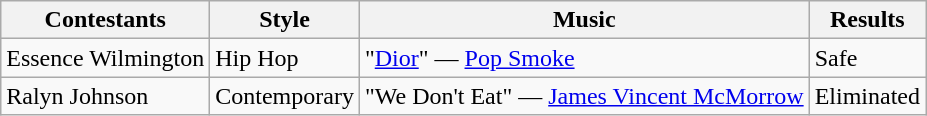<table class="wikitable">
<tr>
<th>Contestants</th>
<th>Style</th>
<th>Music</th>
<th>Results</th>
</tr>
<tr>
<td>Essence Wilmington</td>
<td>Hip Hop</td>
<td>"<a href='#'>Dior</a>" — <a href='#'>Pop Smoke</a></td>
<td>Safe</td>
</tr>
<tr>
<td>Ralyn Johnson</td>
<td>Contemporary</td>
<td>"We Don't Eat" — <a href='#'>James Vincent McMorrow</a></td>
<td>Eliminated</td>
</tr>
</table>
